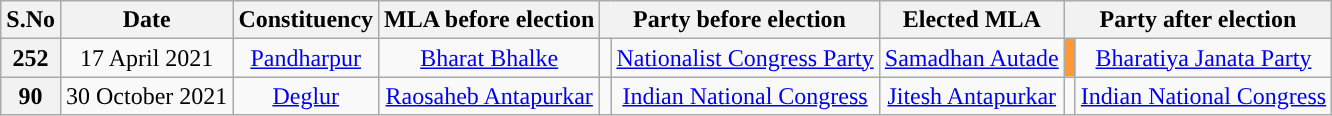<table class="wikitable sortable" style="text-align:center;">
<tr>
<th>S.No</th>
<th>Date</th>
<th>Constituency</th>
<th>MLA before election</th>
<th colspan="2">Party before election</th>
<th>Elected MLA</th>
<th colspan="2">Party after election</th>
</tr>
<tr>
<th>252</th>
<td>17 April 2021</td>
<td><a href='#'>Pandharpur</a></td>
<td><a href='#'>Bharat Bhalke</a></td>
<td></td>
<td><a href='#'>Nationalist Congress Party</a></td>
<td><a href='#'>Samadhan Autade</a></td>
<td bgcolor=#FF9933></td>
<td><a href='#'>Bharatiya Janata Party</a></td>
</tr>
<tr>
<th>90</th>
<td>30 October 2021</td>
<td><a href='#'>Deglur</a></td>
<td><a href='#'>Raosaheb Antapurkar</a></td>
<td></td>
<td><a href='#'>Indian National Congress</a></td>
<td><a href='#'>Jitesh Antapurkar</a></td>
<td></td>
<td><a href='#'>Indian National Congress</a></td>
</tr>
</table>
